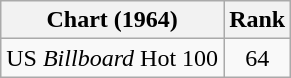<table class="wikitable">
<tr>
<th>Chart (1964)</th>
<th>Rank</th>
</tr>
<tr>
<td>US <em>Billboard</em> Hot 100</td>
<td style="text-align:center;">64</td>
</tr>
</table>
